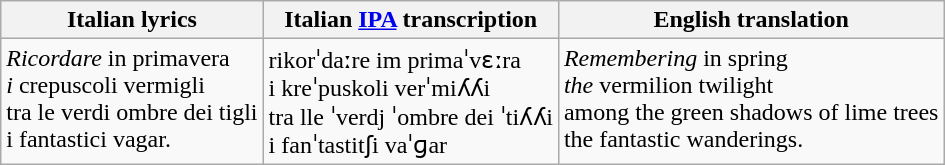<table class="wikitable">
<tr>
<th>Italian lyrics</th>
<th>Italian <a href='#'>IPA</a> transcription</th>
<th>English translation</th>
</tr>
<tr style="vertical-align:top; white-space:nowrap;">
<td><em>Ricordare</em> in primavera<br><em>i</em> crepuscoli vermigli<br>tra le verdi ombre dei tigli<br>i fantastici vagar.</td>
<td>rikorˈdaːre im primaˈvɛːra<br>i kreˈpuskoli verˈmiʎʎi<br>tra lle ˈverdj ˈombre dei ˈtiʎʎi<br>i fanˈtastitʃi vaˈɡar</td>
<td><em>Remembering</em> in spring<br><em>the</em> vermilion twilight<br>among the green shadows of lime trees<br>the fantastic wanderings.</td>
</tr>
</table>
